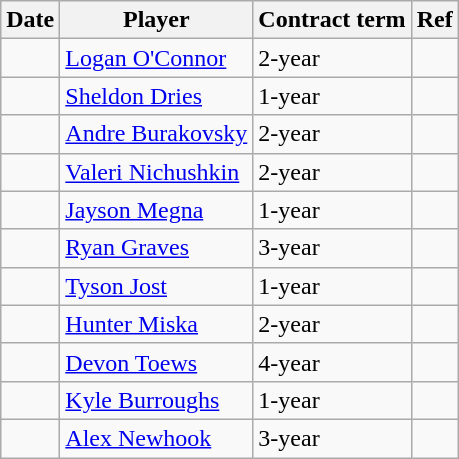<table class="wikitable">
<tr>
<th>Date</th>
<th>Player</th>
<th>Contract term</th>
<th>Ref</th>
</tr>
<tr>
<td></td>
<td><a href='#'>Logan O'Connor</a></td>
<td>2-year</td>
<td></td>
</tr>
<tr>
<td></td>
<td><a href='#'>Sheldon Dries</a></td>
<td>1-year</td>
<td></td>
</tr>
<tr>
<td></td>
<td><a href='#'>Andre Burakovsky</a></td>
<td>2-year</td>
<td></td>
</tr>
<tr>
<td></td>
<td><a href='#'>Valeri Nichushkin</a></td>
<td>2-year</td>
<td></td>
</tr>
<tr>
<td></td>
<td><a href='#'>Jayson Megna</a></td>
<td>1-year</td>
<td></td>
</tr>
<tr>
<td></td>
<td><a href='#'>Ryan Graves</a></td>
<td>3-year</td>
<td></td>
</tr>
<tr>
<td></td>
<td><a href='#'>Tyson Jost</a></td>
<td>1-year</td>
<td></td>
</tr>
<tr>
<td></td>
<td><a href='#'>Hunter Miska</a></td>
<td>2-year</td>
<td></td>
</tr>
<tr>
<td></td>
<td><a href='#'>Devon Toews</a></td>
<td>4-year</td>
<td></td>
</tr>
<tr>
<td></td>
<td><a href='#'>Kyle Burroughs</a></td>
<td>1-year</td>
<td></td>
</tr>
<tr>
<td></td>
<td><a href='#'>Alex Newhook</a></td>
<td>3-year</td>
<td></td>
</tr>
</table>
